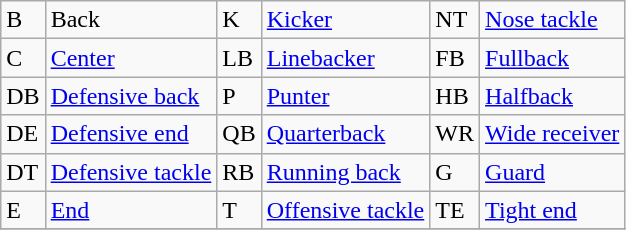<table class="wikitable">
<tr>
<td>B</td>
<td>Back</td>
<td>K</td>
<td><a href='#'>Kicker</a></td>
<td>NT</td>
<td><a href='#'>Nose tackle</a></td>
</tr>
<tr>
<td>C</td>
<td><a href='#'>Center</a></td>
<td>LB</td>
<td><a href='#'>Linebacker</a></td>
<td>FB</td>
<td><a href='#'>Fullback</a></td>
</tr>
<tr>
<td>DB</td>
<td><a href='#'>Defensive back</a></td>
<td>P</td>
<td><a href='#'>Punter</a></td>
<td>HB</td>
<td><a href='#'>Halfback</a></td>
</tr>
<tr>
<td>DE</td>
<td><a href='#'>Defensive end</a></td>
<td>QB</td>
<td><a href='#'>Quarterback</a></td>
<td>WR</td>
<td><a href='#'>Wide receiver</a></td>
</tr>
<tr>
<td>DT</td>
<td><a href='#'>Defensive tackle</a></td>
<td>RB</td>
<td><a href='#'>Running back</a></td>
<td>G</td>
<td><a href='#'>Guard</a></td>
</tr>
<tr>
<td>E</td>
<td><a href='#'>End</a></td>
<td>T</td>
<td><a href='#'>Offensive tackle</a></td>
<td>TE</td>
<td><a href='#'>Tight end</a></td>
</tr>
<tr>
</tr>
</table>
